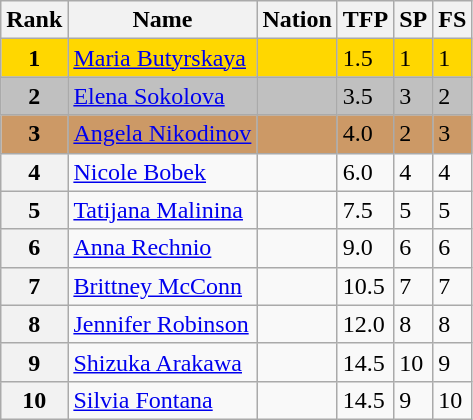<table class="wikitable">
<tr>
<th>Rank</th>
<th>Name</th>
<th>Nation</th>
<th>TFP</th>
<th>SP</th>
<th>FS</th>
</tr>
<tr bgcolor="gold">
<td align="center"><strong>1</strong></td>
<td><a href='#'>Maria Butyrskaya</a></td>
<td></td>
<td>1.5</td>
<td>1</td>
<td>1</td>
</tr>
<tr bgcolor="silver">
<td align="center"><strong>2</strong></td>
<td><a href='#'>Elena Sokolova</a></td>
<td></td>
<td>3.5</td>
<td>3</td>
<td>2</td>
</tr>
<tr bgcolor="cc9966">
<td align="center"><strong>3</strong></td>
<td><a href='#'>Angela Nikodinov</a></td>
<td></td>
<td>4.0</td>
<td>2</td>
<td>3</td>
</tr>
<tr>
<th>4</th>
<td><a href='#'>Nicole Bobek</a></td>
<td></td>
<td>6.0</td>
<td>4</td>
<td>4</td>
</tr>
<tr>
<th>5</th>
<td><a href='#'>Tatijana Malinina</a></td>
<td></td>
<td>7.5</td>
<td>5</td>
<td>5</td>
</tr>
<tr>
<th>6</th>
<td><a href='#'>Anna Rechnio</a></td>
<td></td>
<td>9.0</td>
<td>6</td>
<td>6</td>
</tr>
<tr>
<th>7</th>
<td><a href='#'>Brittney McConn</a></td>
<td></td>
<td>10.5</td>
<td>7</td>
<td>7</td>
</tr>
<tr>
<th>8</th>
<td><a href='#'>Jennifer Robinson</a></td>
<td></td>
<td>12.0</td>
<td>8</td>
<td>8</td>
</tr>
<tr>
<th>9</th>
<td><a href='#'>Shizuka Arakawa</a></td>
<td></td>
<td>14.5</td>
<td>10</td>
<td>9</td>
</tr>
<tr>
<th>10</th>
<td><a href='#'>Silvia Fontana</a></td>
<td></td>
<td>14.5</td>
<td>9</td>
<td>10</td>
</tr>
</table>
